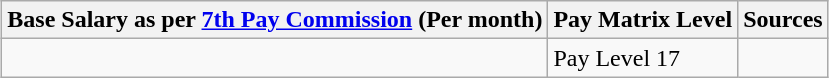<table class="wikitable mw-collapsible" style="margin: 1ex 0 1ex 1ex; ">
<tr>
<th>Base Salary as per <a href='#'>7th Pay Commission</a> (Per month)</th>
<th>Pay Matrix Level</th>
<th>Sources</th>
</tr>
<tr>
<td></td>
<td>Pay Level 17</td>
<td></td>
</tr>
</table>
